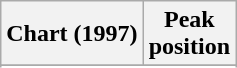<table class="wikitable sortable plainrowheaders" style="text-align:center">
<tr>
<th>Chart (1997)</th>
<th>Peak<br>position</th>
</tr>
<tr>
</tr>
<tr>
</tr>
<tr>
</tr>
<tr>
</tr>
<tr>
</tr>
<tr>
</tr>
</table>
